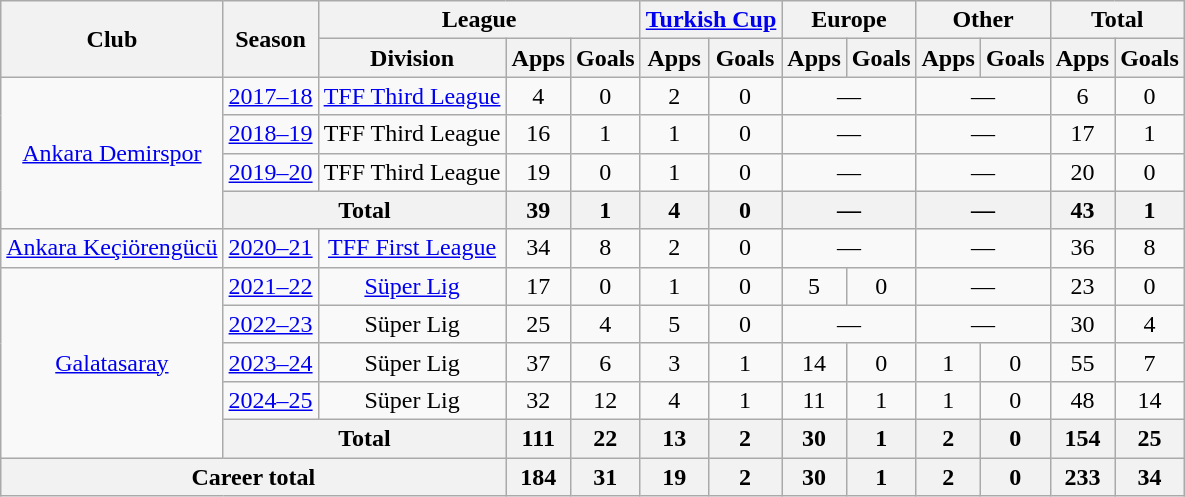<table class="wikitable" style="text-align:center">
<tr>
<th rowspan="2">Club</th>
<th rowspan="2">Season</th>
<th colspan="3">League</th>
<th colspan="2"><a href='#'>Turkish Cup</a></th>
<th colspan="2">Europe</th>
<th colspan="2">Other</th>
<th colspan="2">Total</th>
</tr>
<tr>
<th>Division</th>
<th>Apps</th>
<th>Goals</th>
<th>Apps</th>
<th>Goals</th>
<th>Apps</th>
<th>Goals</th>
<th>Apps</th>
<th>Goals</th>
<th>Apps</th>
<th>Goals</th>
</tr>
<tr>
<td rowspan="4"><a href='#'>Ankara Demirspor</a></td>
<td><a href='#'>2017–18</a></td>
<td><a href='#'>TFF Third League</a></td>
<td>4</td>
<td>0</td>
<td>2</td>
<td>0</td>
<td colspan="2">—</td>
<td colspan="2">—</td>
<td>6</td>
<td>0</td>
</tr>
<tr>
<td><a href='#'>2018–19</a></td>
<td>TFF Third League</td>
<td>16</td>
<td>1</td>
<td>1</td>
<td>0</td>
<td colspan="2">—</td>
<td colspan="2">—</td>
<td>17</td>
<td>1</td>
</tr>
<tr>
<td><a href='#'>2019–20</a></td>
<td>TFF Third League</td>
<td>19</td>
<td>0</td>
<td>1</td>
<td>0</td>
<td colspan="2">—</td>
<td colspan="2">—</td>
<td>20</td>
<td>0</td>
</tr>
<tr>
<th colspan="2">Total</th>
<th>39</th>
<th>1</th>
<th>4</th>
<th>0</th>
<th colspan="2">—</th>
<th colspan="2">—</th>
<th>43</th>
<th>1</th>
</tr>
<tr>
<td><a href='#'>Ankara Keçiörengücü</a></td>
<td><a href='#'>2020–21</a></td>
<td><a href='#'>TFF First League</a></td>
<td>34</td>
<td>8</td>
<td>2</td>
<td>0</td>
<td colspan="2">—</td>
<td colspan="2">—</td>
<td>36</td>
<td>8</td>
</tr>
<tr>
<td rowspan="5"><a href='#'>Galatasaray</a></td>
<td><a href='#'>2021–22</a></td>
<td><a href='#'>Süper Lig</a></td>
<td>17</td>
<td>0</td>
<td>1</td>
<td>0</td>
<td>5</td>
<td>0</td>
<td colspan="2">—</td>
<td>23</td>
<td>0</td>
</tr>
<tr>
<td><a href='#'>2022–23</a></td>
<td>Süper Lig</td>
<td>25</td>
<td>4</td>
<td>5</td>
<td>0</td>
<td colspan="2">—</td>
<td colspan="2">—</td>
<td>30</td>
<td>4</td>
</tr>
<tr>
<td><a href='#'>2023–24</a></td>
<td>Süper Lig</td>
<td>37</td>
<td>6</td>
<td>3</td>
<td>1</td>
<td>14</td>
<td>0</td>
<td>1</td>
<td>0</td>
<td>55</td>
<td>7</td>
</tr>
<tr>
<td><a href='#'>2024–25</a></td>
<td>Süper Lig</td>
<td>32</td>
<td>12</td>
<td>4</td>
<td>1</td>
<td>11</td>
<td>1</td>
<td>1</td>
<td>0</td>
<td>48</td>
<td>14</td>
</tr>
<tr>
<th colspan="2">Total</th>
<th>111</th>
<th>22</th>
<th>13</th>
<th>2</th>
<th>30</th>
<th>1</th>
<th>2</th>
<th>0</th>
<th>154</th>
<th>25</th>
</tr>
<tr>
<th colspan="3">Career total</th>
<th>184</th>
<th>31</th>
<th>19</th>
<th>2</th>
<th>30</th>
<th>1</th>
<th>2</th>
<th>0</th>
<th>233</th>
<th>34</th>
</tr>
</table>
